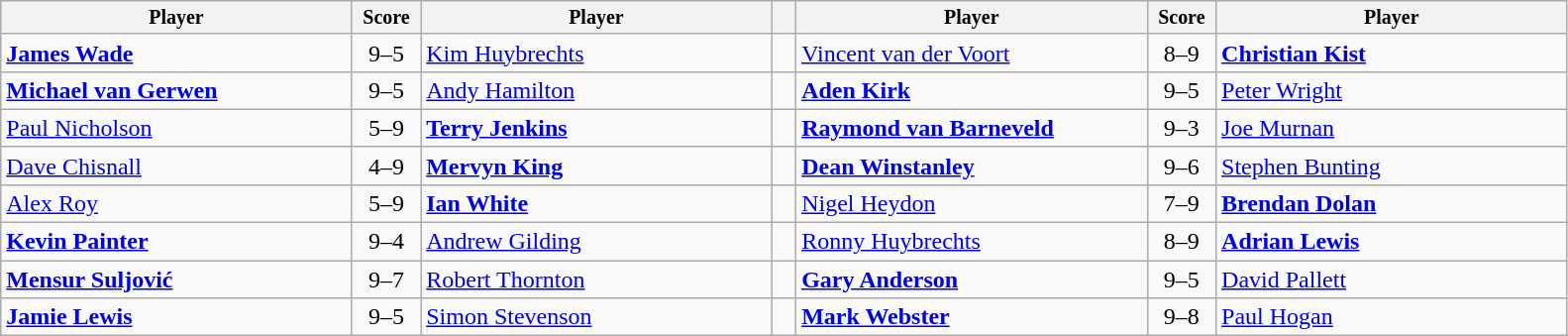<table class="wikitable">
<tr style="font-size:10pt;font-weight:bold">
<th width=230>Player</th>
<th width=40>Score</th>
<th width=230>Player</th>
<th width=10></th>
<th width=230>Player</th>
<th width=40>Score</th>
<th width=230>Player</th>
</tr>
<tr>
<td> <strong><a href='#'>James Wade</a></strong></td>
<td align=center>9–5</td>
<td> <a href='#'>Kim Huybrechts</a></td>
<td></td>
<td> <a href='#'>Vincent van der Voort</a></td>
<td align=center>8–9</td>
<td> <strong><a href='#'>Christian Kist</a></strong></td>
</tr>
<tr>
<td> <strong><a href='#'>Michael van Gerwen</a></strong></td>
<td align=center>9–5</td>
<td> <a href='#'>Andy Hamilton</a></td>
<td></td>
<td> <strong><a href='#'>Aden Kirk</a></strong></td>
<td align=center>9–5</td>
<td> <a href='#'>Peter Wright</a></td>
</tr>
<tr>
<td> <a href='#'>Paul Nicholson</a></td>
<td align=center>5–9</td>
<td> <strong><a href='#'>Terry Jenkins</a></strong></td>
<td></td>
<td> <strong><a href='#'>Raymond van Barneveld</a></strong></td>
<td align=center>9–3</td>
<td> <a href='#'>Joe Murnan</a></td>
</tr>
<tr>
<td> <a href='#'>Dave Chisnall</a></td>
<td align=center>4–9</td>
<td> <strong><a href='#'>Mervyn King</a></strong></td>
<td></td>
<td> <strong><a href='#'>Dean Winstanley</a></strong></td>
<td align=center>9–6</td>
<td> <a href='#'>Stephen Bunting</a></td>
</tr>
<tr>
<td> <a href='#'>Alex Roy</a></td>
<td align=center>5–9</td>
<td> <strong><a href='#'>Ian White</a></strong></td>
<td></td>
<td> <a href='#'>Nigel Heydon</a></td>
<td align=center>7–9</td>
<td> <strong><a href='#'>Brendan Dolan</a></strong></td>
</tr>
<tr>
<td> <strong><a href='#'>Kevin Painter</a></strong></td>
<td align=center>9–4</td>
<td> <a href='#'>Andrew Gilding</a></td>
<td></td>
<td> <a href='#'>Ronny Huybrechts</a></td>
<td align=center>8–9</td>
<td> <strong><a href='#'>Adrian Lewis</a></strong></td>
</tr>
<tr>
<td> <strong><a href='#'>Mensur Suljović</a></strong></td>
<td align=center>9–7</td>
<td> <a href='#'>Robert Thornton</a></td>
<td></td>
<td> <strong><a href='#'>Gary Anderson</a></strong></td>
<td align=center>9–5</td>
<td> <a href='#'>David Pallett</a></td>
</tr>
<tr>
<td> <strong><a href='#'>Jamie Lewis</a></strong></td>
<td align=center>9–5</td>
<td> <a href='#'>Simon Stevenson</a></td>
<td></td>
<td> <strong><a href='#'>Mark Webster</a></strong></td>
<td align=center>9–8</td>
<td> <a href='#'>Paul Hogan</a></td>
</tr>
</table>
